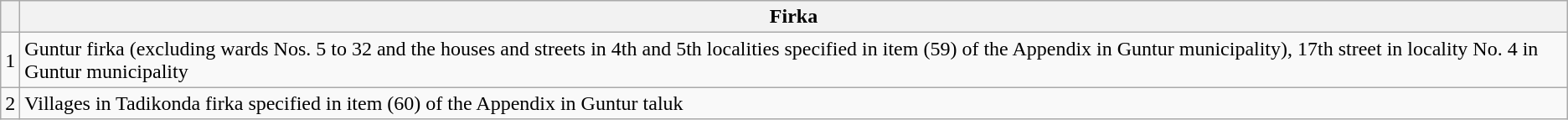<table class="wikitable sortable">
<tr>
<th></th>
<th>Firka</th>
</tr>
<tr>
<td>1</td>
<td>Guntur firka (excluding wards Nos. 5 to 32 and the houses and streets in 4th and 5th localities specified in item (59) of the Appendix in Guntur municipality), 17th street in locality No. 4 in Guntur municipality</td>
</tr>
<tr>
<td>2</td>
<td>Villages in Tadikonda firka specified in item (60) of the Appendix in Guntur taluk</td>
</tr>
</table>
